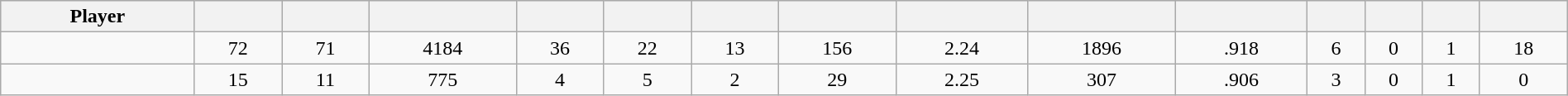<table class="wikitable sortable" style="width:100%;">
<tr style="text-align:center; background:#ddd;">
<th>Player</th>
<th></th>
<th></th>
<th></th>
<th></th>
<th></th>
<th></th>
<th></th>
<th></th>
<th></th>
<th></th>
<th></th>
<th></th>
<th></th>
<th></th>
</tr>
<tr align=center>
<td style=white-space:nowrap></td>
<td>72</td>
<td>71</td>
<td>4184</td>
<td>36</td>
<td>22</td>
<td>13</td>
<td>156</td>
<td>2.24</td>
<td>1896</td>
<td>.918</td>
<td>6</td>
<td>0</td>
<td>1</td>
<td>18</td>
</tr>
<tr align=center>
<td style=white-space:nowrap></td>
<td>15</td>
<td>11</td>
<td>775</td>
<td>4</td>
<td>5</td>
<td>2</td>
<td>29</td>
<td>2.25</td>
<td>307</td>
<td>.906</td>
<td>3</td>
<td>0</td>
<td>1</td>
<td>0</td>
</tr>
</table>
